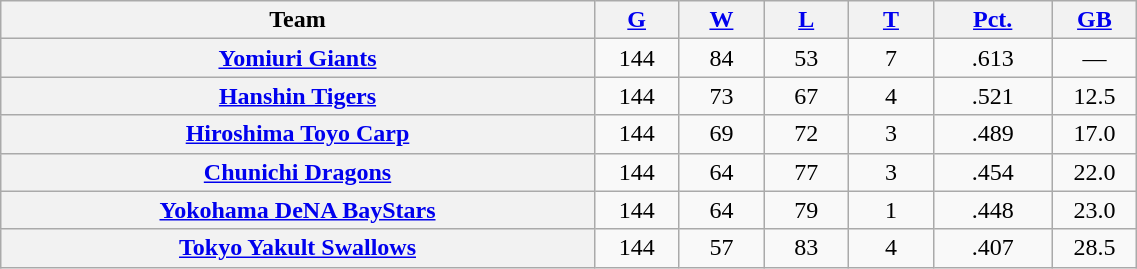<table class="wikitable plainrowheaders" width="60%" style="text-align:center;">
<tr>
<th scope="col" width="35%">Team</th>
<th scope="col" width="5%"><a href='#'>G</a></th>
<th scope="col" width="5%"><a href='#'>W</a></th>
<th scope="col" width="5%"><a href='#'>L</a></th>
<th scope="col" width="5%"><a href='#'>T</a></th>
<th scope="col" width="7%"><a href='#'>Pct.</a></th>
<th scope="col" width="5%"><a href='#'>GB</a></th>
</tr>
<tr>
<th scope="row" style="text-align:center;"><a href='#'>Yomiuri Giants</a></th>
<td>144</td>
<td>84</td>
<td>53</td>
<td>7</td>
<td>.613</td>
<td>—</td>
</tr>
<tr>
<th scope="row" style="text-align:center;"><a href='#'>Hanshin Tigers</a></th>
<td>144</td>
<td>73</td>
<td>67</td>
<td>4</td>
<td>.521</td>
<td>12.5</td>
</tr>
<tr>
<th scope="row" style="text-align:center;"><a href='#'>Hiroshima Toyo Carp</a></th>
<td>144</td>
<td>69</td>
<td>72</td>
<td>3</td>
<td>.489</td>
<td>17.0</td>
</tr>
<tr>
<th scope="row" style="text-align:center;"><a href='#'>Chunichi Dragons</a></th>
<td>144</td>
<td>64</td>
<td>77</td>
<td>3</td>
<td>.454</td>
<td>22.0</td>
</tr>
<tr>
<th scope="row" style="text-align:center;"><a href='#'>Yokohama DeNA BayStars</a></th>
<td>144</td>
<td>64</td>
<td>79</td>
<td>1</td>
<td>.448</td>
<td>23.0</td>
</tr>
<tr>
<th scope="row" style="text-align:center;"><a href='#'>Tokyo Yakult Swallows</a></th>
<td>144</td>
<td>57</td>
<td>83</td>
<td>4</td>
<td>.407</td>
<td>28.5</td>
</tr>
</table>
